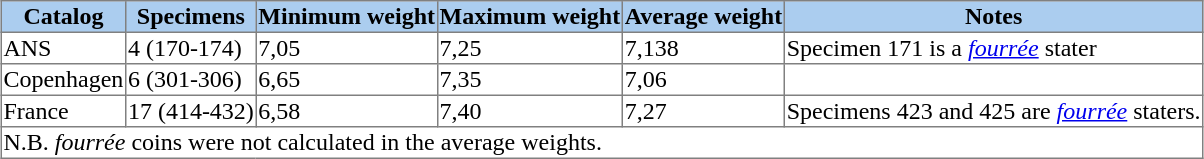<table border=1 cellspacing=0 align=center style= "border-collapse: collapse; text-align:left; border: thin solid grey; ">
<tr style= "background: #ABCDEF; text-align:center;">
<th>Catalog</th>
<th>Specimens</th>
<th>Minimum weight</th>
<th>Maximum weight</th>
<th>Average weight</th>
<th>Notes</th>
</tr>
<tr>
<td>ANS</td>
<td>4 (170-174)</td>
<td>7,05</td>
<td>7,25</td>
<td>7,138</td>
<td>Specimen 171 is a <em><a href='#'>fourrée</a></em> stater</td>
</tr>
<tr>
<td>Copenhagen</td>
<td>6 (301-306)</td>
<td>6,65</td>
<td>7,35</td>
<td>7,06</td>
<td></td>
</tr>
<tr>
<td>France</td>
<td>17 (414-432)</td>
<td>6,58</td>
<td>7,40</td>
<td>7,27</td>
<td>Specimens 423 and 425 are <em><a href='#'>fourrée</a></em> staters.</td>
</tr>
<tr>
<td colspan= 6>N.B. <em>fourrée</em> coins were not calculated in the average weights.</td>
</tr>
</table>
